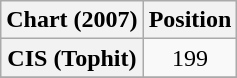<table class="wikitable plainrowheaders" style="text-align:center;">
<tr>
<th scope="col">Chart (2007)</th>
<th scope="col">Position</th>
</tr>
<tr>
<th scope="row">CIS (Tophit)</th>
<td>199</td>
</tr>
<tr>
</tr>
</table>
